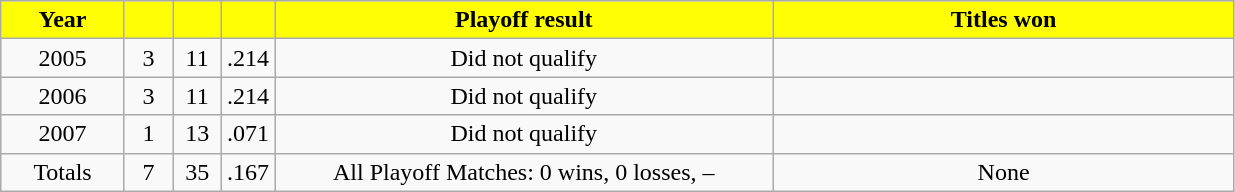<table class="wikitable" style="text-align:center">
<tr>
<th style="background:#FFFD04; color:black" width="75px">Year</th>
<th style="background:#FFFD04; color:black" width="25px"></th>
<th style="background:#FFFD04; color:black" width="25px"></th>
<th style="background:#FFFD04; color:black" width="25px"></th>
<th style="background:#FFFD04; color:black" width="325px">Playoff result</th>
<th style="background:#FFFD04; color:black" width="300px">Titles won</th>
</tr>
<tr>
<td>2005</td>
<td>3</td>
<td>11</td>
<td>.214</td>
<td>Did not qualify</td>
<td></td>
</tr>
<tr>
<td>2006</td>
<td>3</td>
<td>11</td>
<td>.214</td>
<td>Did not qualify</td>
<td></td>
</tr>
<tr>
<td>2007</td>
<td>1</td>
<td>13</td>
<td>.071</td>
<td>Did not qualify</td>
<td></td>
</tr>
<tr>
<td>Totals</td>
<td>7</td>
<td>35</td>
<td>.167</td>
<td>All Playoff Matches: 0 wins, 0 losses, –</td>
<td>None</td>
</tr>
</table>
